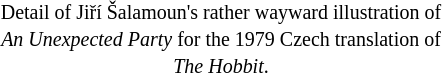<table style="margin-left: auto; margin-right: auto; border: none;">
<tr>
<td style="width:300px; text-align: center;"> <small>Detail of Jiří Šalamoun's rather wayward illustration of <em>An Unexpected Party</em> for the 1979 Czech translation of <em>The Hobbit</em>.</small></td>
</tr>
</table>
